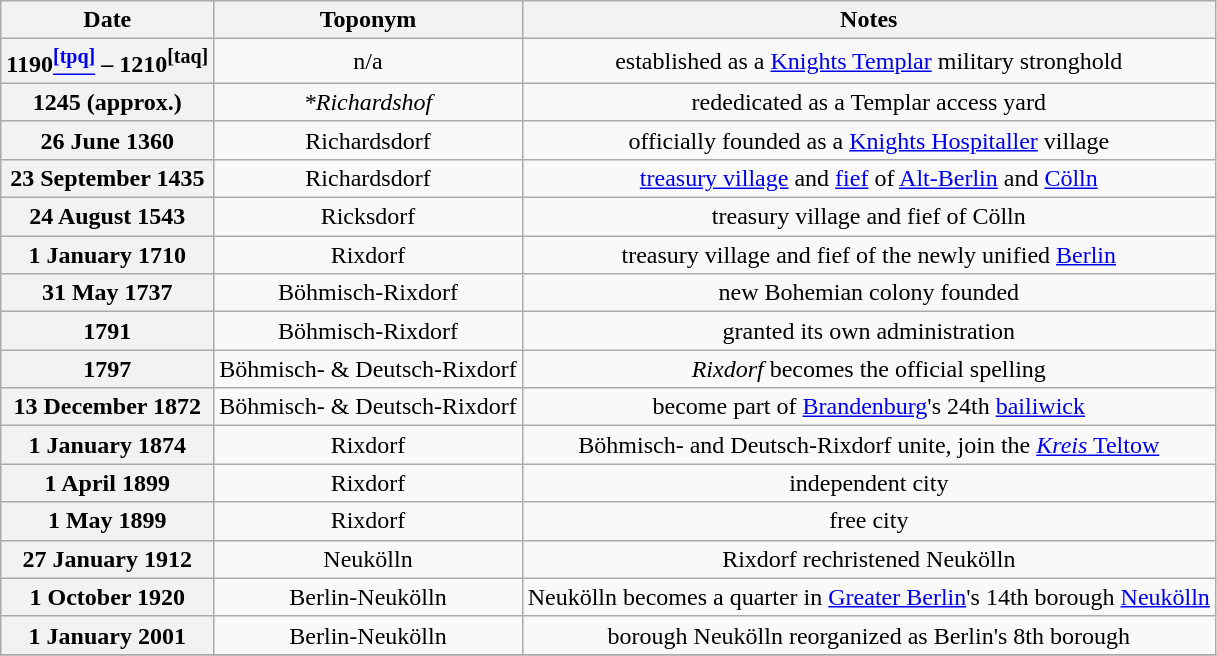<table class="wikitable" style="text-align:center;">
<tr>
<th>Date</th>
<th>Toponym</th>
<th>Notes</th>
</tr>
<tr>
<th>1190<a href='#'><sup>[tpq]</sup></a> – 1210<sup>[taq]</sup></th>
<td>n/a</td>
<td>established as a <a href='#'>Knights Templar</a> military stronghold</td>
</tr>
<tr>
<th>1245 (approx.)</th>
<td><em>*Richardshof</em></td>
<td>rededicated as a Templar access yard</td>
</tr>
<tr>
<th>26 June 1360</th>
<td>Richardsdorf</td>
<td>officially founded as a <a href='#'>Knights Hospitaller</a> village</td>
</tr>
<tr>
<th>23 September 1435</th>
<td>Richardsdorf</td>
<td><a href='#'>treasury village</a> and <a href='#'>fief</a> of <a href='#'>Alt-Berlin</a> and <a href='#'>Cölln</a></td>
</tr>
<tr>
<th>24 August 1543</th>
<td>Ricksdorf</td>
<td>treasury village and fief of Cölln</td>
</tr>
<tr>
<th>1 January 1710</th>
<td>Rixdorf</td>
<td>treasury village and fief of the newly unified <a href='#'>Berlin</a></td>
</tr>
<tr>
<th>31 May 1737</th>
<td>Böhmisch-Rixdorf</td>
<td>new Bohemian colony founded</td>
</tr>
<tr>
<th>1791</th>
<td>Böhmisch-Rixdorf</td>
<td>granted its own administration</td>
</tr>
<tr>
<th>1797</th>
<td>Böhmisch- & Deutsch-Rixdorf</td>
<td><em>Rixdorf</em> becomes the official spelling</td>
</tr>
<tr>
<th>13 December 1872</th>
<td>Böhmisch- & Deutsch-Rixdorf</td>
<td>become part of <a href='#'>Brandenburg</a>'s 24th <a href='#'>bailiwick</a></td>
</tr>
<tr>
<th>1 January 1874</th>
<td>Rixdorf</td>
<td>Böhmisch- and Deutsch-Rixdorf unite, join the <a href='#'><em>Kreis</em> Teltow</a></td>
</tr>
<tr>
<th>1 April 1899</th>
<td>Rixdorf</td>
<td>independent city</td>
</tr>
<tr>
<th>1 May 1899</th>
<td>Rixdorf</td>
<td>free city</td>
</tr>
<tr>
<th>27 January 1912</th>
<td>Neukölln</td>
<td>Rixdorf rechristened Neukölln</td>
</tr>
<tr>
<th>1 October 1920</th>
<td>Berlin-Neukölln</td>
<td>Neukölln becomes a quarter in <a href='#'>Greater Berlin</a>'s 14th borough <a href='#'>Neukölln</a></td>
</tr>
<tr>
<th>1 January 2001</th>
<td>Berlin-Neukölln</td>
<td>borough Neukölln reorganized as Berlin's 8th borough</td>
</tr>
<tr>
</tr>
</table>
